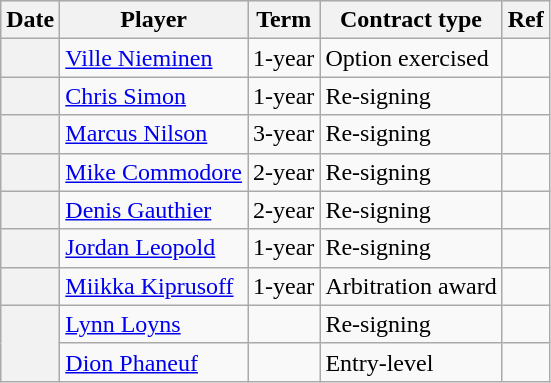<table class="wikitable plainrowheaders">
<tr style="background:#ddd; text-align:center;">
<th>Date</th>
<th>Player</th>
<th>Term</th>
<th>Contract type</th>
<th>Ref</th>
</tr>
<tr>
<th scope="row"></th>
<td><a href='#'>Ville Nieminen</a></td>
<td>1-year</td>
<td>Option exercised</td>
<td></td>
</tr>
<tr>
<th scope="row"></th>
<td><a href='#'>Chris Simon</a></td>
<td>1-year</td>
<td>Re-signing</td>
<td></td>
</tr>
<tr>
<th scope="row"></th>
<td><a href='#'>Marcus Nilson</a></td>
<td>3-year</td>
<td>Re-signing</td>
<td></td>
</tr>
<tr>
<th scope="row"></th>
<td><a href='#'>Mike Commodore</a></td>
<td>2-year</td>
<td>Re-signing</td>
<td></td>
</tr>
<tr>
<th scope="row"></th>
<td><a href='#'>Denis Gauthier</a></td>
<td>2-year</td>
<td>Re-signing</td>
<td></td>
</tr>
<tr>
<th scope="row"></th>
<td><a href='#'>Jordan Leopold</a></td>
<td>1-year</td>
<td>Re-signing</td>
<td></td>
</tr>
<tr>
<th scope="row"></th>
<td><a href='#'>Miikka Kiprusoff</a></td>
<td>1-year</td>
<td>Arbitration award</td>
<td></td>
</tr>
<tr>
<th scope="row" rowspan=2></th>
<td><a href='#'>Lynn Loyns</a></td>
<td></td>
<td>Re-signing</td>
<td></td>
</tr>
<tr>
<td><a href='#'>Dion Phaneuf</a></td>
<td></td>
<td>Entry-level</td>
<td></td>
</tr>
</table>
